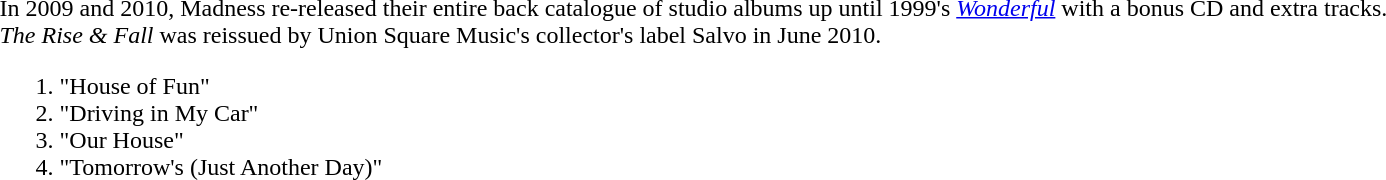<table class="collapsible collapsed" border="0" style="margin-right:20.45em">
<tr>
<th style="width:100%; text-align:left;"></th>
<th></th>
</tr>
<tr>
<td colspan="1"><br>In 2009 and 2010, Madness re-released their entire back catalogue of studio albums up until 1999's <em><a href='#'>Wonderful</a></em> with a bonus CD and extra tracks. <em>The Rise & Fall</em> was reissued by Union Square Music's collector's label Salvo in June 2010.<ol><li>"House of Fun"</li><li>"Driving in My Car"</li><li>"Our House"</li><li>"Tomorrow's (Just Another Day)"</li></ol>
</td>
</tr>
</table>
